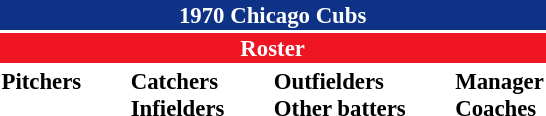<table class="toccolours" style="font-size: 95%;">
<tr>
<th colspan="10" style="background-color: #0e3386; color: white; text-align: center;">1970 Chicago Cubs</th>
</tr>
<tr>
<td colspan="10" style="background-color: #EE1422; color: white; text-align: center;"><strong>Roster</strong></td>
</tr>
<tr>
<td valign="top"><strong>Pitchers</strong><br>
















</td>
<td width="25px"></td>
<td valign="top"><strong>Catchers</strong><br>



<strong>Infielders</strong>








</td>
<td width="25px"></td>
<td valign="top"><strong>Outfielders</strong><br>









<strong>Other batters</strong>

</td>
<td width="25px"></td>
<td valign="top"><strong>Manager</strong><br>
<strong>Coaches</strong>




</td>
</tr>
<tr>
</tr>
</table>
